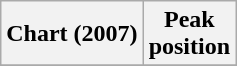<table class="wikitable sortable plainrowheaders" style="text-align:center">
<tr>
<th scope="col">Chart (2007)</th>
<th scope="col">Peak<br> position</th>
</tr>
<tr>
</tr>
</table>
